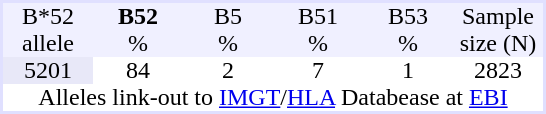<table border="0" cellspacing="0" cellpadding="0" align="left" style="text-align:center; background:#ffffff; margin-right: 1em; border:2px #e0e0ff solid;">
<tr style="background:#f0f0ff">
<td style="width:60px">B*52</td>
<td style="width:60px"><strong>B52</strong></td>
<td style="width:60px">B5</td>
<td style="width:60px">B51</td>
<td style="width:60px">B53</td>
<td style="width:60px">Sample</td>
</tr>
<tr style="background:#f0f0ff">
<td>allele</td>
<td>%</td>
<td>%</td>
<td>%</td>
<td>%</td>
<td>size (N)</td>
</tr>
<tr>
<td style = "background:#e8e8f8">5201</td>
<td>84</td>
<td>2</td>
<td>7</td>
<td>1</td>
<td>2823</td>
</tr>
<tr>
<td colspan = 6>Alleles link-out to <a href='#'>IMGT</a>/<a href='#'>HLA</a> Databease at <a href='#'>EBI</a></td>
</tr>
</table>
